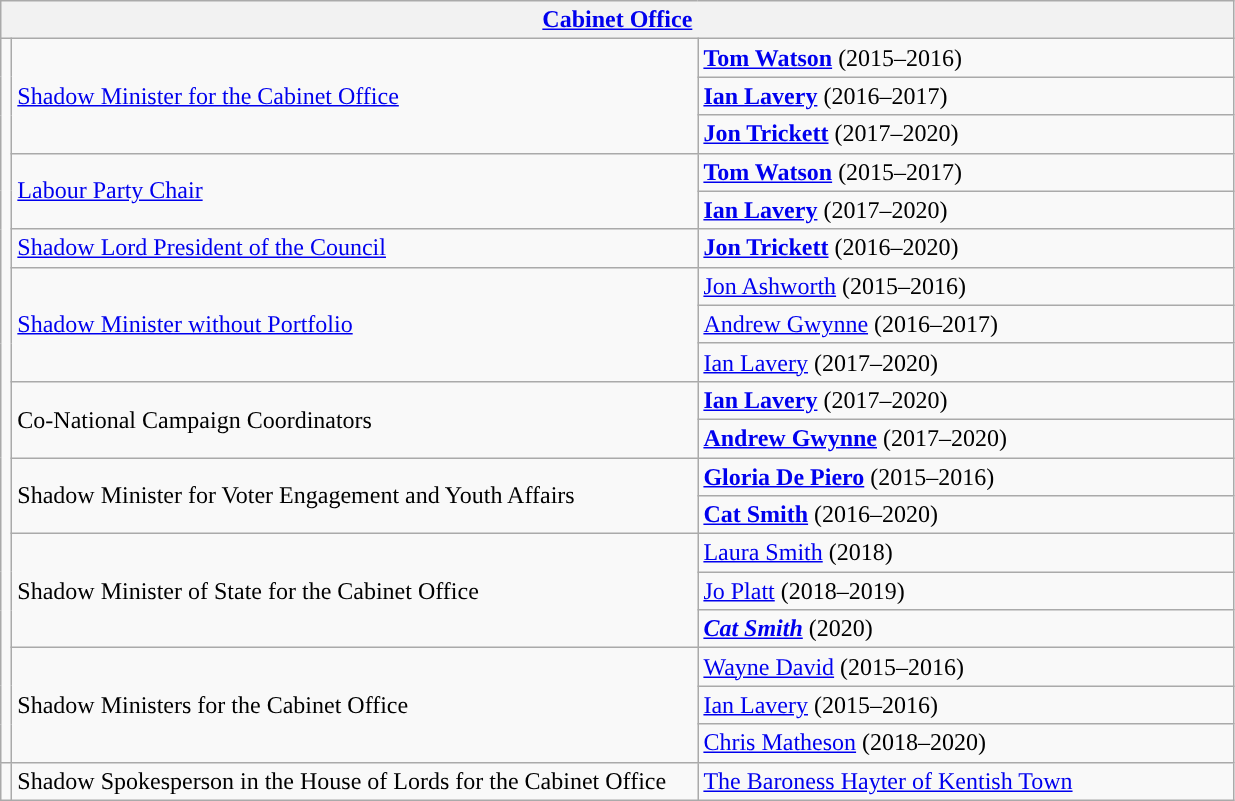<table class="wikitable">
<tr>
<th colspan="3"><strong><a href='#'>Cabinet Office</a></strong></th>
</tr>
<tr>
<td rowspan="19" style="background: "></td>
<td rowspan="3" style="width: 450px;"><a href='#'>Shadow Minister for the Cabinet Office</a></td>
<td style="width: 337px;"><strong><a href='#'>Tom Watson</a></strong> (2015–2016)</td>
</tr>
<tr>
<td style="width: 337px;"><strong><a href='#'>Ian Lavery</a></strong> (2016–2017)</td>
</tr>
<tr>
<td style="width: 337px;"><strong><a href='#'>Jon Trickett</a></strong> (2017–2020)</td>
</tr>
<tr>
<td rowspan="2"><a href='#'>Labour Party Chair</a></td>
<td><strong><a href='#'>Tom Watson</a></strong> (2015–2017)</td>
</tr>
<tr>
<td><strong><a href='#'>Ian Lavery</a></strong> (2017–2020)</td>
</tr>
<tr>
<td><a href='#'>Shadow Lord President of the Council</a></td>
<td><strong><a href='#'>Jon Trickett</a></strong> (2016–2020)</td>
</tr>
<tr>
<td rowspan="3"><a href='#'>Shadow Minister without Portfolio</a></td>
<td><a href='#'>Jon Ashworth</a> (2015–2016)</td>
</tr>
<tr>
<td><a href='#'>Andrew Gwynne</a> (2016–2017)</td>
</tr>
<tr>
<td><a href='#'>Ian Lavery</a> (2017–2020)</td>
</tr>
<tr>
<td rowspan="2" style="width: 450px;">Co-National Campaign Coordinators</td>
<td style="width: 350px;"><strong><a href='#'>Ian Lavery</a></strong> (2017–2020)</td>
</tr>
<tr>
<td style="width: 350px;"><strong><a href='#'>Andrew Gwynne</a></strong> (2017–2020)</td>
</tr>
<tr>
<td rowspan="2">Shadow Minister for Voter Engagement and Youth Affairs</td>
<td><strong><a href='#'>Gloria De Piero</a></strong> (2015–2016)</td>
</tr>
<tr>
<td><strong><a href='#'>Cat Smith</a></strong> (2016–2020)</td>
</tr>
<tr>
<td rowspan="3">Shadow Minister of State for the Cabinet Office</td>
<td><a href='#'>Laura Smith</a> (2018)</td>
</tr>
<tr>
<td><a href='#'>Jo Platt</a> (2018–2019)</td>
</tr>
<tr>
<td><strong><em><a href='#'>Cat Smith</a></em></strong> (2020)</td>
</tr>
<tr>
<td rowspan="3">Shadow Ministers for the Cabinet Office</td>
<td><a href='#'>Wayne David</a> (2015–2016)</td>
</tr>
<tr>
<td><a href='#'>Ian Lavery</a> (2015–2016)</td>
</tr>
<tr>
<td><a href='#'>Chris Matheson</a> (2018–2020)</td>
</tr>
<tr>
<td style="background: "></td>
<td>Shadow Spokesperson in the House of Lords for the Cabinet Office</td>
<td><a href='#'>The Baroness Hayter of Kentish Town</a></td>
</tr>
</table>
